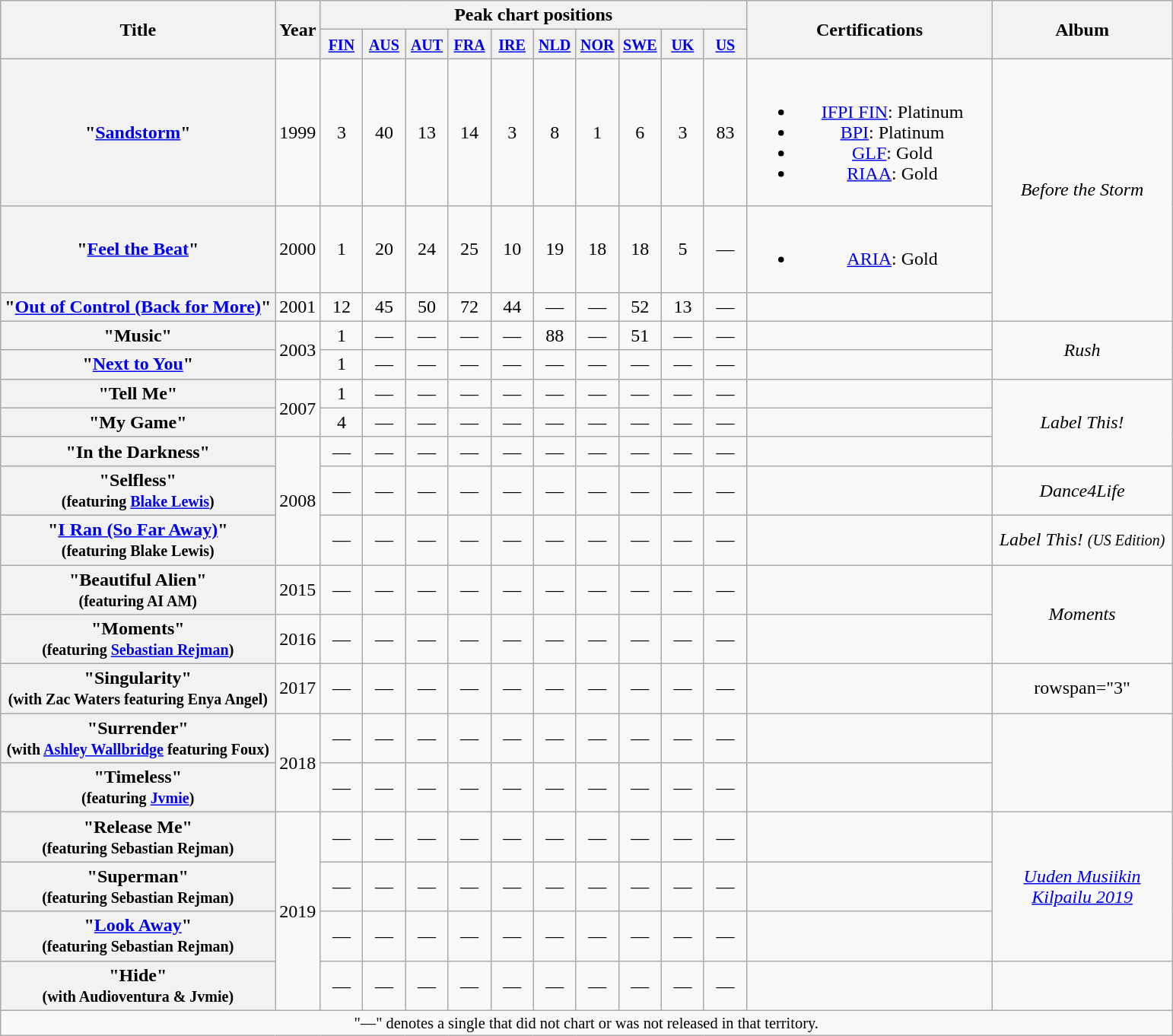<table class="wikitable plainrowheaders" style=text-align:center;>
<tr>
<th rowspan=2>Title</th>
<th rowspan=2>Year</th>
<th colspan="10">Peak chart positions</th>
<th rowspan="2" style="width:13em;">Certifications</th>
<th rowspan=2 style="width:150px;">Album</th>
</tr>
<tr>
<th style="width:30px;"><small><a href='#'>FIN</a><br></small></th>
<th style="width:30px;"><small><a href='#'>AUS</a><br></small></th>
<th style="width:30px;"><small><a href='#'>AUT</a><br></small></th>
<th style="width:30px;"><small><a href='#'>FRA</a><br></small></th>
<th style="width:30px;"><small><a href='#'>IRE</a><br></small></th>
<th style="width:30px;"><small><a href='#'>NLD</a><br></small></th>
<th style="width:30px;"><small><a href='#'>NOR</a><br></small></th>
<th style="width:30px;"><small><a href='#'>SWE</a><br></small></th>
<th style="width:30px;"><small><a href='#'>UK</a><br></small></th>
<th style="width:30px;"><small><a href='#'>US</a><br></small></th>
</tr>
<tr>
<th scope="row">"<a href='#'>Sandstorm</a>"</th>
<td>1999</td>
<td>3</td>
<td>40</td>
<td>13</td>
<td>14</td>
<td>3</td>
<td>8</td>
<td>1</td>
<td>6</td>
<td>3</td>
<td>83</td>
<td><br><ul><li><a href='#'>IFPI FIN</a>: Platinum</li><li><a href='#'>BPI</a>: Platinum</li><li><a href='#'>GLF</a>: Gold</li><li><a href='#'>RIAA</a>: Gold</li></ul></td>
<td rowspan="3"><em>Before the Storm</em></td>
</tr>
<tr>
<th scope="row">"<a href='#'>Feel the Beat</a>"</th>
<td>2000</td>
<td>1</td>
<td>20</td>
<td>24</td>
<td>25</td>
<td>10</td>
<td>19</td>
<td>18</td>
<td>18</td>
<td>5</td>
<td>—</td>
<td><br><ul><li><a href='#'>ARIA</a>: Gold</li></ul></td>
</tr>
<tr>
<th scope="row">"<a href='#'>Out of Control (Back for More)</a>"</th>
<td>2001</td>
<td>12</td>
<td>45</td>
<td>50</td>
<td>72</td>
<td>44</td>
<td>—</td>
<td>—</td>
<td>52</td>
<td>13</td>
<td>—</td>
<td></td>
</tr>
<tr>
<th scope="row">"Music"</th>
<td rowspan="2">2003</td>
<td>1</td>
<td>—</td>
<td>—</td>
<td>—</td>
<td>—</td>
<td>88</td>
<td>—</td>
<td>51</td>
<td>—</td>
<td>—</td>
<td></td>
<td rowspan="2"><em>Rush</em></td>
</tr>
<tr>
<th scope="row">"<a href='#'>Next to You</a>"</th>
<td>1</td>
<td>—</td>
<td>—</td>
<td>—</td>
<td>—</td>
<td>—</td>
<td>—</td>
<td>—</td>
<td>—</td>
<td>—</td>
<td></td>
</tr>
<tr>
<th scope="row">"Tell Me"</th>
<td rowspan="2">2007</td>
<td>1</td>
<td>—</td>
<td>—</td>
<td>—</td>
<td>—</td>
<td>—</td>
<td>—</td>
<td>—</td>
<td>—</td>
<td>—</td>
<td></td>
<td rowspan="3"><em>Label This!</em></td>
</tr>
<tr>
<th scope="row">"My Game"</th>
<td>4</td>
<td>—</td>
<td>—</td>
<td>—</td>
<td>—</td>
<td>—</td>
<td>—</td>
<td>—</td>
<td>—</td>
<td>—</td>
<td></td>
</tr>
<tr>
<th scope="row">"In the Darkness"</th>
<td rowspan="3">2008</td>
<td>—</td>
<td>—</td>
<td>—</td>
<td>—</td>
<td>—</td>
<td>—</td>
<td>—</td>
<td>—</td>
<td>—</td>
<td>—</td>
<td></td>
</tr>
<tr>
<th scope="row">"Selfless" <br><small>(featuring <a href='#'>Blake Lewis</a>)</small></th>
<td>—</td>
<td>—</td>
<td>—</td>
<td>—</td>
<td>—</td>
<td>—</td>
<td>—</td>
<td>—</td>
<td>—</td>
<td>—</td>
<td></td>
<td><em>Dance4Life</em></td>
</tr>
<tr>
<th scope="row">"<a href='#'>I Ran (So Far Away)</a>"<br><small>(featuring Blake Lewis)</small></th>
<td>—</td>
<td>—</td>
<td>—</td>
<td>—</td>
<td>—</td>
<td>—</td>
<td>—</td>
<td>—</td>
<td>—</td>
<td>—</td>
<td></td>
<td><em>Label This! <small>(US Edition)</small></em></td>
</tr>
<tr>
<th scope="row">"Beautiful Alien" <br><small>(featuring AI AM)</small></th>
<td>2015</td>
<td>—</td>
<td>—</td>
<td>—</td>
<td>—</td>
<td>—</td>
<td>—</td>
<td>—</td>
<td>—</td>
<td>—</td>
<td>—</td>
<td></td>
<td rowspan="2"><em>Moments</em></td>
</tr>
<tr>
<th scope="row">"Moments"<br><small>(featuring <a href='#'>Sebastian Rejman</a>)</small></th>
<td>2016</td>
<td>—</td>
<td>—</td>
<td>—</td>
<td>—</td>
<td>—</td>
<td>—</td>
<td>—</td>
<td>—</td>
<td>—</td>
<td>—</td>
<td></td>
</tr>
<tr>
<th scope="row">"Singularity"<br><small>(with Zac Waters featuring Enya Angel)</small></th>
<td>2017</td>
<td>—</td>
<td>—</td>
<td>—</td>
<td>—</td>
<td>—</td>
<td>—</td>
<td>—</td>
<td>—</td>
<td>—</td>
<td>—</td>
<td></td>
<td>rowspan="3" </td>
</tr>
<tr>
<th scope="row">"Surrender" <br><small>(with <a href='#'>Ashley Wallbridge</a> featuring Foux)</small></th>
<td rowspan="2">2018</td>
<td>—</td>
<td>—</td>
<td>—</td>
<td>—</td>
<td>—</td>
<td>—</td>
<td>—</td>
<td>—</td>
<td>—</td>
<td>—</td>
<td></td>
</tr>
<tr>
<th scope="row">"Timeless" <br><small>(featuring <a href='#'>Jvmie</a>)</small></th>
<td>—</td>
<td>—</td>
<td>—</td>
<td>—</td>
<td>—</td>
<td>—</td>
<td>—</td>
<td>—</td>
<td>—</td>
<td>—</td>
<td></td>
</tr>
<tr>
<th scope="row">"Release Me"<br><small>(featuring Sebastian Rejman)</small></th>
<td rowspan="4">2019</td>
<td>—</td>
<td>—</td>
<td>—</td>
<td>—</td>
<td>—</td>
<td>—</td>
<td>—</td>
<td>—</td>
<td>—</td>
<td>—</td>
<td></td>
<td rowspan="3"><em><a href='#'>Uuden Musiikin Kilpailu 2019</a></em></td>
</tr>
<tr>
<th scope="row">"Superman"<br><small>(featuring Sebastian Rejman)</small></th>
<td>—</td>
<td>—</td>
<td>—</td>
<td>—</td>
<td>—</td>
<td>—</td>
<td>—</td>
<td>—</td>
<td>—</td>
<td>—</td>
<td></td>
</tr>
<tr>
<th scope="row">"<a href='#'>Look Away</a>"<br><small>(featuring Sebastian Rejman)</small></th>
<td>—</td>
<td>—</td>
<td>—</td>
<td>—</td>
<td>—</td>
<td>—</td>
<td>—</td>
<td>—</td>
<td>—</td>
<td>—</td>
<td></td>
</tr>
<tr>
<th scope="row">"Hide"<br><small>(with Audioventura & Jvmie)</small></th>
<td>—</td>
<td>—</td>
<td>—</td>
<td>—</td>
<td>—</td>
<td>—</td>
<td>—</td>
<td>—</td>
<td>—</td>
<td>—</td>
<td></td>
<td></td>
</tr>
<tr>
<td colspan="15" style="font-size:85%">"—" denotes a single that did not chart or was not released in that territory.</td>
</tr>
</table>
